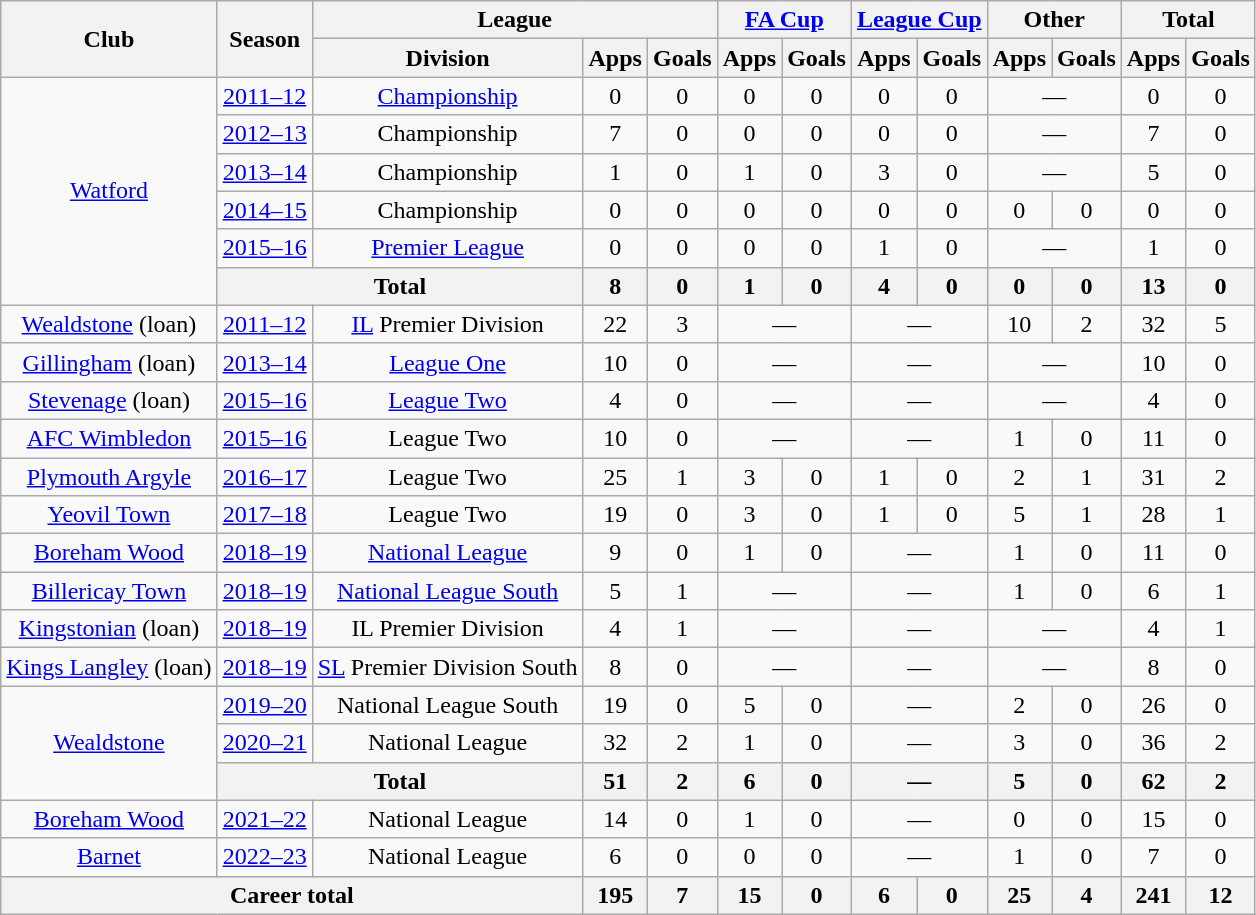<table class="wikitable" style="text-align: center">
<tr>
<th rowspan="2">Club</th>
<th rowspan="2">Season</th>
<th colspan="3">League</th>
<th colspan="2"><a href='#'>FA Cup</a></th>
<th colspan="2"><a href='#'>League Cup</a></th>
<th colspan="2">Other</th>
<th colspan="2">Total</th>
</tr>
<tr>
<th>Division</th>
<th>Apps</th>
<th>Goals</th>
<th>Apps</th>
<th>Goals</th>
<th>Apps</th>
<th>Goals</th>
<th>Apps</th>
<th>Goals</th>
<th>Apps</th>
<th>Goals</th>
</tr>
<tr>
<td rowspan="6"><a href='#'>Watford</a></td>
<td><a href='#'>2011–12</a></td>
<td><a href='#'>Championship</a></td>
<td>0</td>
<td>0</td>
<td>0</td>
<td>0</td>
<td>0</td>
<td>0</td>
<td colspan="2">—</td>
<td>0</td>
<td>0</td>
</tr>
<tr>
<td><a href='#'>2012–13</a></td>
<td>Championship</td>
<td>7</td>
<td>0</td>
<td>0</td>
<td>0</td>
<td>0</td>
<td>0</td>
<td colspan="2">—</td>
<td>7</td>
<td>0</td>
</tr>
<tr>
<td><a href='#'>2013–14</a></td>
<td>Championship</td>
<td>1</td>
<td>0</td>
<td>1</td>
<td>0</td>
<td>3</td>
<td>0</td>
<td colspan="2">—</td>
<td>5</td>
<td>0</td>
</tr>
<tr>
<td><a href='#'>2014–15</a></td>
<td>Championship</td>
<td>0</td>
<td>0</td>
<td>0</td>
<td>0</td>
<td>0</td>
<td>0</td>
<td>0</td>
<td>0</td>
<td>0</td>
<td>0</td>
</tr>
<tr>
<td><a href='#'>2015–16</a></td>
<td><a href='#'>Premier League</a></td>
<td>0</td>
<td>0</td>
<td>0</td>
<td>0</td>
<td>1</td>
<td>0</td>
<td colspan="2">—</td>
<td>1</td>
<td>0</td>
</tr>
<tr>
<th colspan="2">Total</th>
<th>8</th>
<th>0</th>
<th>1</th>
<th>0</th>
<th>4</th>
<th>0</th>
<th>0</th>
<th>0</th>
<th>13</th>
<th>0</th>
</tr>
<tr>
<td><a href='#'>Wealdstone</a> (loan)</td>
<td><a href='#'>2011–12</a></td>
<td><a href='#'>IL</a> Premier Division</td>
<td>22</td>
<td>3</td>
<td colspan="2">—</td>
<td colspan="2">—</td>
<td>10</td>
<td>2</td>
<td>32</td>
<td>5</td>
</tr>
<tr>
<td><a href='#'>Gillingham</a> (loan)</td>
<td><a href='#'>2013–14</a></td>
<td><a href='#'>League One</a></td>
<td>10</td>
<td>0</td>
<td colspan="2">—</td>
<td colspan="2">—</td>
<td colspan="2">—</td>
<td>10</td>
<td>0</td>
</tr>
<tr>
<td><a href='#'>Stevenage</a> (loan)</td>
<td><a href='#'>2015–16</a></td>
<td><a href='#'>League Two</a></td>
<td>4</td>
<td>0</td>
<td colspan="2">—</td>
<td colspan="2">—</td>
<td colspan="2">—</td>
<td>4</td>
<td>0</td>
</tr>
<tr>
<td><a href='#'>AFC Wimbledon</a></td>
<td><a href='#'>2015–16</a></td>
<td>League Two</td>
<td>10</td>
<td>0</td>
<td colspan="2">—</td>
<td colspan="2">—</td>
<td>1</td>
<td>0</td>
<td>11</td>
<td>0</td>
</tr>
<tr>
<td><a href='#'>Plymouth Argyle</a></td>
<td><a href='#'>2016–17</a></td>
<td>League Two</td>
<td>25</td>
<td>1</td>
<td>3</td>
<td>0</td>
<td>1</td>
<td>0</td>
<td>2</td>
<td>1</td>
<td>31</td>
<td>2</td>
</tr>
<tr>
<td><a href='#'>Yeovil Town</a></td>
<td><a href='#'>2017–18</a></td>
<td>League Two</td>
<td>19</td>
<td>0</td>
<td>3</td>
<td>0</td>
<td>1</td>
<td>0</td>
<td>5</td>
<td>1</td>
<td>28</td>
<td>1</td>
</tr>
<tr>
<td><a href='#'>Boreham Wood</a></td>
<td><a href='#'>2018–19</a></td>
<td><a href='#'>National League</a></td>
<td>9</td>
<td>0</td>
<td>1</td>
<td>0</td>
<td colspan="2">—</td>
<td>1</td>
<td>0</td>
<td>11</td>
<td>0</td>
</tr>
<tr>
<td><a href='#'>Billericay Town</a></td>
<td><a href='#'>2018–19</a></td>
<td><a href='#'>National League South</a></td>
<td>5</td>
<td>1</td>
<td colspan="2">—</td>
<td colspan="2">—</td>
<td>1</td>
<td>0</td>
<td>6</td>
<td>1</td>
</tr>
<tr>
<td><a href='#'>Kingstonian</a> (loan)</td>
<td><a href='#'>2018–19</a></td>
<td>IL Premier Division</td>
<td>4</td>
<td>1</td>
<td colspan="2">—</td>
<td colspan="2">—</td>
<td colspan="2">—</td>
<td>4</td>
<td>1</td>
</tr>
<tr>
<td><a href='#'>Kings Langley</a> (loan)</td>
<td><a href='#'>2018–19</a></td>
<td><a href='#'>SL</a> Premier Division South</td>
<td>8</td>
<td>0</td>
<td colspan="2">—</td>
<td colspan="2">—</td>
<td colspan="2">—</td>
<td>8</td>
<td>0</td>
</tr>
<tr>
<td rowspan="3"><a href='#'>Wealdstone</a></td>
<td><a href='#'>2019–20</a></td>
<td>National League South</td>
<td>19</td>
<td>0</td>
<td>5</td>
<td>0</td>
<td colspan="2">—</td>
<td>2</td>
<td>0</td>
<td>26</td>
<td>0</td>
</tr>
<tr>
<td><a href='#'>2020–21</a></td>
<td>National League</td>
<td>32</td>
<td>2</td>
<td>1</td>
<td>0</td>
<td colspan="2">—</td>
<td>3</td>
<td>0</td>
<td>36</td>
<td>2</td>
</tr>
<tr>
<th colspan="2">Total</th>
<th>51</th>
<th>2</th>
<th>6</th>
<th>0</th>
<th colspan="2">—</th>
<th>5</th>
<th>0</th>
<th>62</th>
<th>2</th>
</tr>
<tr>
<td><a href='#'>Boreham Wood</a></td>
<td><a href='#'>2021–22</a></td>
<td>National League</td>
<td>14</td>
<td>0</td>
<td>1</td>
<td>0</td>
<td colspan="2">—</td>
<td>0</td>
<td>0</td>
<td>15</td>
<td>0</td>
</tr>
<tr>
<td><a href='#'>Barnet</a></td>
<td><a href='#'>2022–23</a></td>
<td>National League</td>
<td>6</td>
<td>0</td>
<td>0</td>
<td>0</td>
<td colspan="2">—</td>
<td>1</td>
<td>0</td>
<td>7</td>
<td>0</td>
</tr>
<tr>
<th colspan="3">Career total</th>
<th>195</th>
<th>7</th>
<th>15</th>
<th>0</th>
<th>6</th>
<th>0</th>
<th>25</th>
<th>4</th>
<th>241</th>
<th>12</th>
</tr>
</table>
